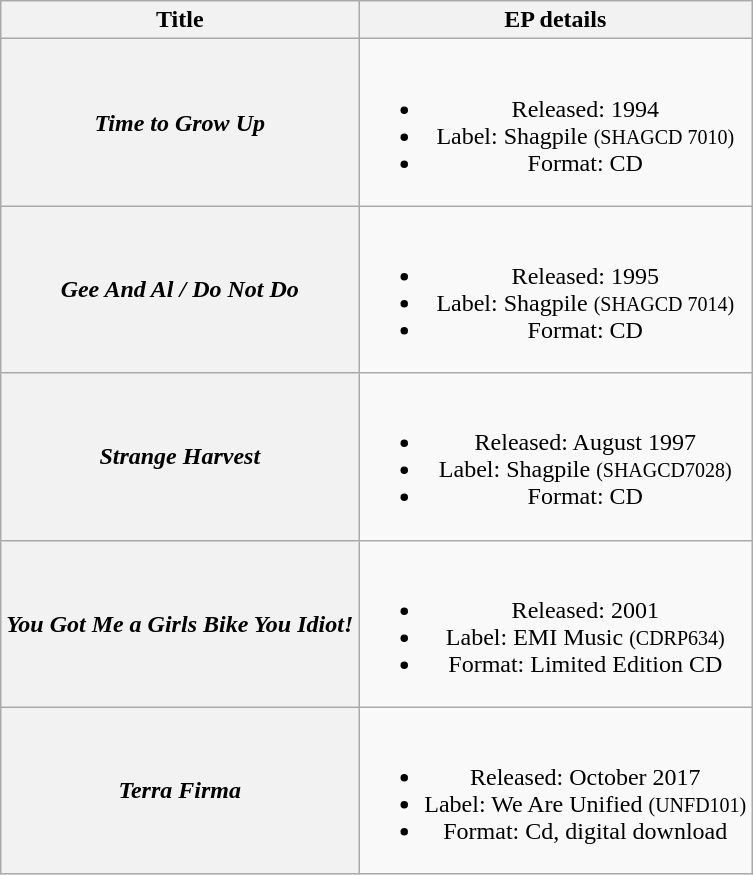<table class="wikitable plainrowheaders" style="text-align:center;" border="1">
<tr>
<th>Title</th>
<th>EP details</th>
</tr>
<tr>
<th scope="row"><em>Time to Grow Up</em></th>
<td><br><ul><li>Released: 1994</li><li>Label: Shagpile <small>(SHAGCD 7010)</small></li><li>Format: CD</li></ul></td>
</tr>
<tr>
<th scope="row"><em>Gee And Al / Do Not Do</em></th>
<td><br><ul><li>Released: 1995</li><li>Label: Shagpile <small>(SHAGCD 7014)</small></li><li>Format: CD</li></ul></td>
</tr>
<tr>
<th scope="row"><em>Strange Harvest</em></th>
<td><br><ul><li>Released: August 1997</li><li>Label: Shagpile <small>(SHAGCD7028)</small></li><li>Format: CD</li></ul></td>
</tr>
<tr>
<th scope="row"><em>You Got Me a Girls Bike You Idiot!</em></th>
<td><br><ul><li>Released: 2001</li><li>Label: EMI Music <small>(CDRP634)</small></li><li>Format: Limited Edition CD</li></ul></td>
</tr>
<tr>
<th scope="row"><em>Terra Firma</em></th>
<td><br><ul><li>Released: October 2017</li><li>Label: We Are Unified <small>(UNFD101)</small></li><li>Format: Cd, digital download</li></ul></td>
</tr>
</table>
